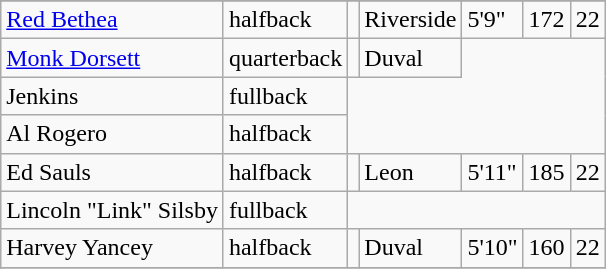<table class="wikitable">
<tr>
</tr>
<tr>
<td><a href='#'>Red Bethea</a></td>
<td>halfback</td>
<td></td>
<td>Riverside</td>
<td>5'9"</td>
<td>172</td>
<td>22</td>
</tr>
<tr>
<td><a href='#'>Monk Dorsett</a></td>
<td>quarterback</td>
<td></td>
<td>Duval</td>
</tr>
<tr>
<td>Jenkins</td>
<td>fullback</td>
</tr>
<tr>
<td>Al Rogero</td>
<td>halfback</td>
</tr>
<tr>
<td>Ed Sauls</td>
<td>halfback</td>
<td></td>
<td>Leon</td>
<td>5'11"</td>
<td>185</td>
<td>22</td>
</tr>
<tr>
<td>Lincoln "Link" Silsby</td>
<td>fullback</td>
</tr>
<tr>
<td>Harvey Yancey</td>
<td>halfback</td>
<td></td>
<td>Duval</td>
<td>5'10"</td>
<td>160</td>
<td>22</td>
</tr>
<tr>
</tr>
</table>
